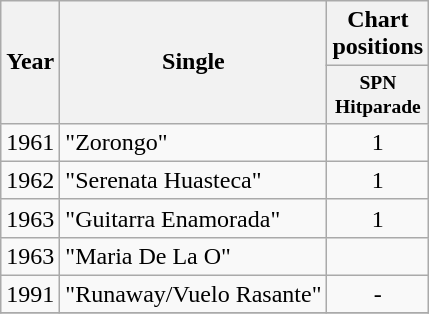<table class="wikitable" style="text-align:center;">
<tr>
<th rowspan="2">Year</th>
<th rowspan="2">Single</th>
<th colspan="3">Chart positions</th>
</tr>
<tr style="font-size:small;">
<th width="60">SPN<br>Hitparade<br></th>
</tr>
<tr>
<td>1961</td>
<td align="left">"Zorongo"</td>
<td>1</td>
</tr>
<tr>
<td>1962</td>
<td align="left">"Serenata Huasteca"</td>
<td>1</td>
</tr>
<tr>
<td>1963</td>
<td align="left">"Guitarra Enamorada"</td>
<td>1</td>
</tr>
<tr>
<td>1963</td>
<td align="left">"Maria De La O"</td>
<td></td>
</tr>
<tr>
<td>1991</td>
<td align="left">"Runaway/Vuelo Rasante"</td>
<td>-</td>
</tr>
<tr>
</tr>
</table>
